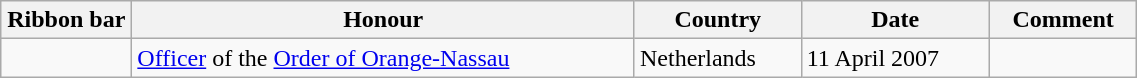<table class="wikitable" style="width:60%;">
<tr>
<th style="width:80px;">Ribbon bar</th>
<th>Honour</th>
<th>Country</th>
<th>Date</th>
<th>Comment</th>
</tr>
<tr>
<td></td>
<td><a href='#'>Officer</a> of the <a href='#'>Order of Orange-Nassau</a></td>
<td>Netherlands</td>
<td>11 April 2007</td>
<td></td>
</tr>
</table>
